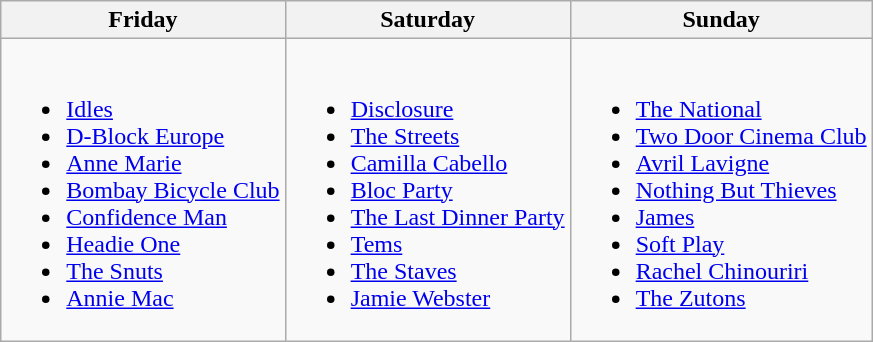<table class="wikitable">
<tr>
<th>Friday</th>
<th>Saturday</th>
<th>Sunday</th>
</tr>
<tr>
<td><br><ul><li><a href='#'>Idles</a></li><li><a href='#'>D-Block Europe</a></li><li><a href='#'>Anne Marie</a></li><li><a href='#'>Bombay Bicycle Club</a></li><li><a href='#'>Confidence Man</a></li><li><a href='#'>Headie One</a></li><li><a href='#'>The Snuts</a></li><li><a href='#'>Annie Mac</a></li></ul></td>
<td><br><ul><li><a href='#'>Disclosure</a></li><li><a href='#'>The Streets</a></li><li><a href='#'>Camilla Cabello</a></li><li><a href='#'>Bloc Party</a></li><li><a href='#'>The Last Dinner Party</a></li><li><a href='#'>Tems</a></li><li><a href='#'>The Staves</a></li><li><a href='#'>Jamie Webster</a></li></ul></td>
<td><br><ul><li><a href='#'>The National</a></li><li><a href='#'>Two Door Cinema Club</a></li><li><a href='#'>Avril Lavigne</a></li><li><a href='#'>Nothing But Thieves</a></li><li><a href='#'>James</a></li><li><a href='#'>Soft Play</a></li><li><a href='#'>Rachel Chinouriri</a></li><li><a href='#'>The Zutons</a></li></ul></td>
</tr>
</table>
